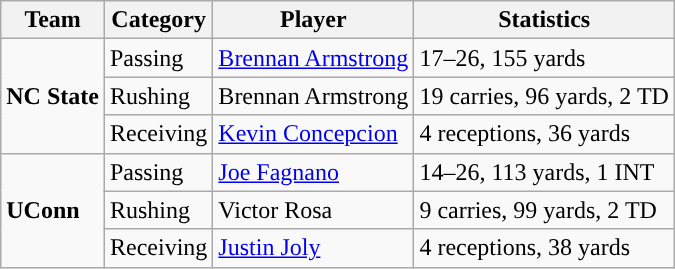<table class="wikitable" style="float: left;">
<tr>
<th>Team</th>
<th>Category</th>
<th>Player</th>
<th>Statistics</th>
</tr>
<tr>
<td rowspan=3><strong>NC State</strong></td>
<td>Passing</td>
<td><a href='#'>Brennan Armstrong</a></td>
<td>17–26, 155 yards</td>
</tr>
<tr>
<td>Rushing</td>
<td>Brennan Armstrong</td>
<td>19 carries, 96 yards, 2 TD</td>
</tr>
<tr>
<td>Receiving</td>
<td><a href='#'>Kevin Concepcion</a></td>
<td>4 receptions, 36 yards</td>
</tr>
<tr>
<td rowspan=3><strong>UConn</strong></td>
<td>Passing</td>
<td><a href='#'>Joe Fagnano</a></td>
<td>14–26, 113 yards, 1 INT</td>
</tr>
<tr>
<td>Rushing</td>
<td>Victor Rosa</td>
<td>9 carries, 99 yards, 2 TD</td>
</tr>
<tr>
<td>Receiving</td>
<td><a href='#'>Justin Joly</a></td>
<td>4 receptions, 38 yards</td>
</tr>
</table>
